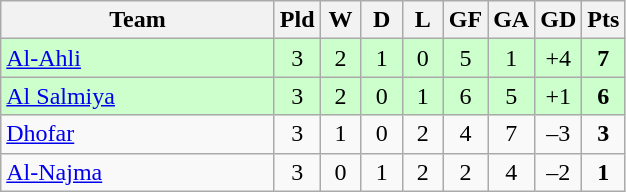<table class="wikitable" style="text-align: center;">
<tr>
<th width="175">Team</th>
<th width="20">Pld</th>
<th width="20">W</th>
<th width="20">D</th>
<th width="20">L</th>
<th width="20">GF</th>
<th width="20">GA</th>
<th width="20">GD</th>
<th width="20">Pts</th>
</tr>
<tr bgcolor=#ccffcc>
<td align=left> <a href='#'>Al-Ahli</a></td>
<td>3</td>
<td>2</td>
<td>1</td>
<td>0</td>
<td>5</td>
<td>1</td>
<td>+4</td>
<td><strong>7</strong></td>
</tr>
<tr bgcolor=#ccffcc>
<td align=left> <a href='#'>Al Salmiya</a></td>
<td>3</td>
<td>2</td>
<td>0</td>
<td>1</td>
<td>6</td>
<td>5</td>
<td>+1</td>
<td><strong>6</strong></td>
</tr>
<tr>
<td align=left> <a href='#'>Dhofar</a></td>
<td>3</td>
<td>1</td>
<td>0</td>
<td>2</td>
<td>4</td>
<td>7</td>
<td>–3</td>
<td><strong>3</strong></td>
</tr>
<tr>
<td align=left> <a href='#'>Al-Najma</a></td>
<td>3</td>
<td>0</td>
<td>1</td>
<td>2</td>
<td>2</td>
<td>4</td>
<td>–2</td>
<td><strong>1</strong></td>
</tr>
</table>
